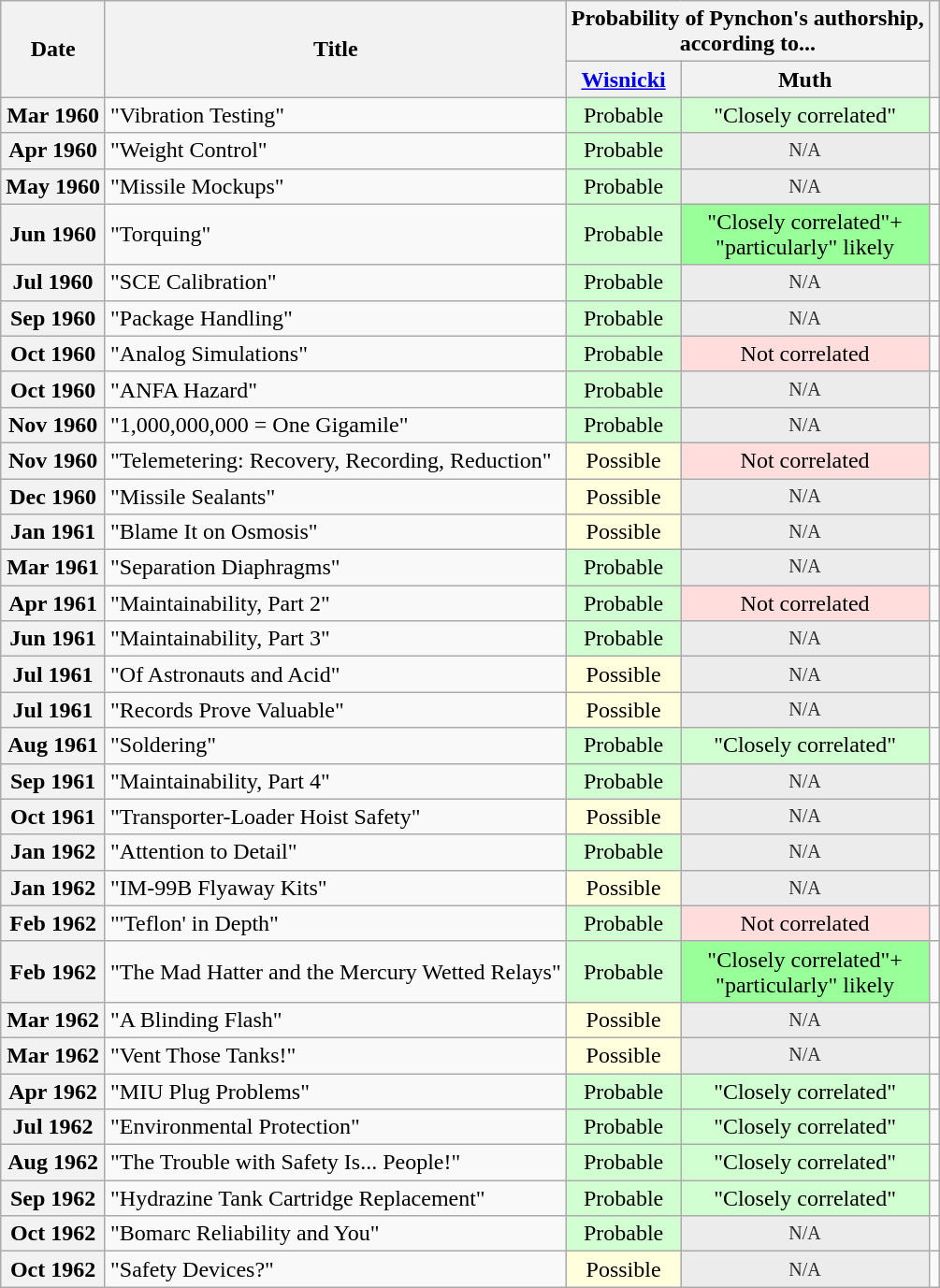<table class="wikitable plainrowheaders sortable">
<tr>
<th scope="col" rowspan="2">Date</th>
<th scope="col" rowspan="2">Title</th>
<th scope="colgroup" colspan="2" class="unsortable">Probability of Pynchon's authorship,<br>according to...</th>
<th scope="col" rowspan="2" class="unsortable"></th>
</tr>
<tr>
<th scope="col"><a href='#'>Wisnicki </a></th>
<th scope="col">Muth </th>
</tr>
<tr>
<th data-sort-value="1960-03">Mar 1960</th>
<td data-sort-value="Vibration Testing">"Vibration Testing"</td>
<td data-sort-value="2" style="background:#D2FFD2; text-align:center">Probable</td>
<td data-sort-value="2" style="background:#D2FFD2; text-align:center">"Closely correlated"</td>
<td style="text-align:center;"></td>
</tr>
<tr>
<th data-sort-value="1960-04">Apr 1960</th>
<td data-sort-value="Weight Control">"Weight Control"</td>
<td data-sort-value="2" style="background:#D2FFD2; text-align:center">Probable</td>
<td data-sort-value="0" style="background:#ececec; color:#2C2C2C; font-size:smaller; text-align:center;">N/A</td>
<td style="text-align:center;"></td>
</tr>
<tr>
<th data-sort-value="1960-05">May 1960</th>
<td data-sort-value="Missile Mockups">"Missile Mockups"</td>
<td data-sort-value="2" style="background:#D2FFD2; text-align:center">Probable</td>
<td data-sort-value="0" style="background:#ececec; color:#2C2C2C; font-size:smaller; text-align:center;">N/A</td>
<td style="text-align:center;"></td>
</tr>
<tr>
<th data-sort-value="1960-06">Jun 1960</th>
<td data-sort-value="Torquing">"Torquing"</td>
<td data-sort-value="2" style="background:#D2FFD2; text-align:center">Probable</td>
<td data-sort-value="3" style="background:#9F9; text-align:center">"Closely correlated"+<br>"particularly" likely</td>
<td style="text-align:center;"></td>
</tr>
<tr>
<th data-sort-value="1960-07">Jul 1960</th>
<td data-sort-value="SCE Calibration">"SCE Calibration"</td>
<td data-sort-value="2" style="background:#D2FFD2; text-align:center">Probable</td>
<td data-sort-value="0" style="background:#ececec; color:#2C2C2C; font-size:smaller; text-align:center;">N/A</td>
<td style="text-align:center;"></td>
</tr>
<tr>
<th data-sort-value="1960-09">Sep 1960</th>
<td data-sort-value="Package Handling">"Package Handling"</td>
<td data-sort-value="2" style="background:#D2FFD2; text-align:center">Probable</td>
<td data-sort-value="0" style="background:#ececec; color:#2C2C2C; font-size:smaller; text-align:center;">N/A</td>
<td style="text-align:center;"></td>
</tr>
<tr>
<th data-sort-value="1960-10">Oct 1960</th>
<td data-sort-value="Analog Simulations">"Analog Simulations"</td>
<td data-sort-value="2" style="background:#D2FFD2; text-align:center">Probable</td>
<td data-sort-value="1" style="background:#FFDDDD; text-align:center">Not correlated</td>
<td style="text-align:center;"></td>
</tr>
<tr>
<th data-sort-value="1960-10">Oct 1960</th>
<td data-sort-value="ANFA Hazard">"ANFA Hazard"</td>
<td data-sort-value="2" style="background:#D2FFD2; text-align:center">Probable</td>
<td data-sort-value="0" style="background:#ececec; color:#2C2C2C; font-size:smaller; text-align:center;">N/A</td>
<td style="text-align:center;"></td>
</tr>
<tr>
<th data-sort-value="1960-11">Nov 1960</th>
<td data-sort-value="1000000000 = One Gigamile">"1,000,000,000 = One Gigamile"</td>
<td data-sort-value="2" style="background:#D2FFD2; text-align:center">Probable</td>
<td data-sort-value="0" style="background:#ececec; color:#2C2C2C; font-size:smaller; text-align:center;">N/A</td>
<td style="text-align:center;"></td>
</tr>
<tr>
<th data-sort-value="1960-11">Nov 1960</th>
<td data-sort-value="Telemetering Recovery Recording Reduction">"Telemetering: Recovery, Recording, Reduction"</td>
<td data-sort-value="1" style="background:#ffffdd; text-align:center">Possible</td>
<td data-sort-value="1" style="background:#FFDDDD; text-align:center">Not correlated</td>
<td style="text-align:center;"></td>
</tr>
<tr>
<th data-sort-value="1960-12">Dec 1960</th>
<td data-sort-value="Missile Sealants">"Missile Sealants"</td>
<td data-sort-value="1" style="background:#ffffdd; text-align:center">Possible</td>
<td data-sort-value="0" style="background:#ececec; color:#2C2C2C; font-size:smaller; text-align:center;">N/A</td>
<td style="text-align:center;"></td>
</tr>
<tr>
<th data-sort-value="1961-01">Jan 1961</th>
<td data-sort-value="Blame It on Osmosis">"Blame It on Osmosis"</td>
<td data-sort-value="1" style="background:#ffffdd; text-align:center">Possible</td>
<td data-sort-value="0" style="background:#ececec; color:#2C2C2C; font-size:smaller; text-align:center;">N/A</td>
<td style="text-align:center;"></td>
</tr>
<tr>
<th data-sort-value="1961-03">Mar 1961</th>
<td data-sort-value="Separation Diaphragms">"Separation Diaphragms"</td>
<td data-sort-value="2" style="background:#D2FFD2; text-align:center">Probable</td>
<td data-sort-value="0" style="background:#ececec; color:#2C2C2C; font-size:smaller; text-align:center;">N/A</td>
<td style="text-align:center;"></td>
</tr>
<tr>
<th data-sort-value="1961-04">Apr 1961</th>
<td data-sort-value="Maintainability, Part 2">"Maintainability, Part 2"</td>
<td data-sort-value="2" style="background:#D2FFD2; text-align:center">Probable</td>
<td data-sort-value="1" style="background:#FFDDDD; text-align:center">Not correlated</td>
<td style="text-align:center;"></td>
</tr>
<tr>
<th data-sort-value="1961-06">Jun 1961</th>
<td data-sort-value="Maintainability, Part 3">"Maintainability, Part 3"</td>
<td data-sort-value="2" style="background:#D2FFD2; text-align:center">Probable</td>
<td data-sort-value="0" style="background:#ececec; color:#2C2C2C; font-size:smaller; text-align:center;">N/A</td>
<td style="text-align:center;"></td>
</tr>
<tr>
<th data-sort-value="1961-07">Jul 1961</th>
<td data-sort-value="Of Astronauts and Acid">"Of Astronauts and Acid"</td>
<td data-sort-value="1" style="background:#ffffdd; text-align:center">Possible</td>
<td data-sort-value="0" style="background:#ececec; color:#2C2C2C; font-size:smaller; text-align:center;">N/A</td>
<td style="text-align:center;"></td>
</tr>
<tr>
<th data-sort-value="1961-07">Jul 1961</th>
<td data-sort-value="Records Prove Valuable">"Records Prove Valuable"</td>
<td data-sort-value="1" style="background:#ffffdd; text-align:center">Possible</td>
<td data-sort-value="0" style="background:#ececec; color:#2C2C2C; font-size:smaller; text-align:center;">N/A</td>
<td style="text-align:center;"></td>
</tr>
<tr>
<th data-sort-value="1961-08">Aug 1961</th>
<td data-sort-value="Soldering">"Soldering"</td>
<td data-sort-value="2" style="background:#D2FFD2; text-align:center">Probable</td>
<td data-sort-value="2" style="background:#D2FFD2; text-align:center">"Closely correlated"</td>
<td style="text-align:center;"></td>
</tr>
<tr>
<th data-sort-value="1961-09">Sep 1961</th>
<td data-sort-value="Maintainability, Part 4">"Maintainability, Part 4"</td>
<td data-sort-value="2" style="background:#D2FFD2; text-align:center">Probable</td>
<td data-sort-value="0" style="background:#ececec; color:#2C2C2C; font-size:smaller; text-align:center;">N/A</td>
<td style="text-align:center;"></td>
</tr>
<tr>
<th data-sort-value="1961-10">Oct 1961</th>
<td data-sort-value="Transporter-Loader Hoist Safety">"Transporter-Loader Hoist Safety"</td>
<td data-sort-value="1" style="background:#ffffdd; text-align:center">Possible</td>
<td data-sort-value="0" style="background:#ececec; color:#2C2C2C; font-size:smaller; text-align:center;">N/A</td>
<td style="text-align:center;"></td>
</tr>
<tr>
<th data-sort-value="1962-01">Jan 1962</th>
<td data-sort-value="Attention to Detail">"Attention to Detail"</td>
<td data-sort-value="2" style="background:#D2FFD2; text-align:center">Probable</td>
<td data-sort-value="0" style="background:#ececec; color:#2C2C2C; font-size:smaller; text-align:center;">N/A</td>
<td style="text-align:center;"></td>
</tr>
<tr>
<th data-sort-value="1962-01">Jan 1962</th>
<td data-sort-value="IM-99B Flyaway Kits">"IM-99B Flyaway Kits"</td>
<td data-sort-value="1" style="background:#ffffdd; text-align:center">Possible</td>
<td data-sort-value="0" style="background:#ececec; color:#2C2C2C; font-size:smaller; text-align:center;">N/A</td>
<td style="text-align:center;"></td>
</tr>
<tr>
<th data-sort-value="1962-02">Feb 1962</th>
<td data-sort-value="Teflon in Depth">"'Teflon' in Depth"</td>
<td data-sort-value="2" style="background:#D2FFD2; text-align:center">Probable</td>
<td data-sort-value="1" style="background:#FFDDDD; text-align:center">Not correlated</td>
<td style="text-align:center;"></td>
</tr>
<tr>
<th data-sort-value="1962-02">Feb 1962</th>
<td data-sort-value="Mad Hatter and the Mercury Wetted Relays, The">"The Mad Hatter and the Mercury Wetted Relays"</td>
<td data-sort-value="2" style="background:#D2FFD2; text-align:center">Probable</td>
<td data-sort-value="3" style="background:#9F9; text-align:center">"Closely correlated"+<br>"particularly" likely</td>
<td style="text-align:center;"></td>
</tr>
<tr>
<th data-sort-value="1962-03">Mar 1962</th>
<td data-sort-value="Blinding Flash, A">"A Blinding Flash"</td>
<td data-sort-value="1" style="background:#ffffdd; text-align:center">Possible</td>
<td data-sort-value="0" style="background:#ececec; color:#2C2C2C; font-size:smaller; text-align:center;">N/A</td>
<td style="text-align:center;"></td>
</tr>
<tr>
<th data-sort-value="1962-03">Mar 1962</th>
<td data-sort-value="Vent Those Tanks!">"Vent Those Tanks!"</td>
<td data-sort-value="1" style="background:#ffffdd; text-align:center">Possible</td>
<td data-sort-value="0" style="background:#ececec; color:#2C2C2C; font-size:smaller; text-align:center;">N/A</td>
<td style="text-align:center;"></td>
</tr>
<tr>
<th data-sort-value="1962-04">Apr 1962</th>
<td data-sort-value="MIU Plug Problems">"MIU Plug Problems"</td>
<td data-sort-value="2" style="background:#D2FFD2; text-align:center">Probable</td>
<td data-sort-value="2" style="background:#D2FFD2; text-align:center">"Closely correlated"</td>
<td style="text-align:center;"></td>
</tr>
<tr>
<th data-sort-value="1962-07">Jul 1962</th>
<td data-sort-value="Environmental Protection">"Environmental Protection"</td>
<td data-sort-value="2" style="background:#D2FFD2; text-align:center">Probable</td>
<td data-sort-value="2" style="background:#D2FFD2; text-align:center">"Closely correlated"</td>
<td style="text-align:center;"></td>
</tr>
<tr>
<th data-sort-value="1962-08">Aug 1962</th>
<td data-sort-value="Trouble with Safety Is People, The">"The Trouble with Safety Is... People!"</td>
<td data-sort-value="2" style="background:#D2FFD2; text-align:center">Probable</td>
<td data-sort-value="2" style="background:#D2FFD2; text-align:center">"Closely correlated"</td>
<td style="text-align:center;"></td>
</tr>
<tr>
<th data-sort-value="1962-09">Sep 1962</th>
<td data-sort-value="Hydrazine Tank Cartridge Replacement">"Hydrazine Tank Cartridge Replacement"</td>
<td data-sort-value="2" style="background:#D2FFD2; text-align:center">Probable</td>
<td data-sort-value="2" style="background:#D2FFD2; text-align:center">"Closely correlated"</td>
<td style="text-align:center;"></td>
</tr>
<tr>
<th data-sort-value="1962-10">Oct 1962</th>
<td data-sort-value="Bomarc Reliability and You">"Bomarc Reliability and You"</td>
<td data-sort-value="2" style="background:#D2FFD2; text-align:center">Probable</td>
<td data-sort-value="0" style="background:#ececec; color:#2C2C2C; font-size:smaller; text-align:center;">N/A</td>
<td style="text-align:center;"></td>
</tr>
<tr>
<th data-sort-value="1962-10">Oct 1962</th>
<td data-sort-value="Safety Devices">"Safety Devices?"</td>
<td data-sort-value="1" style="background:#ffffdd; text-align:center">Possible</td>
<td data-sort-value="0" style="background:#ececec; color:#2C2C2C; font-size:smaller; text-align:center;">N/A</td>
<td style="text-align:center;"></td>
</tr>
</table>
